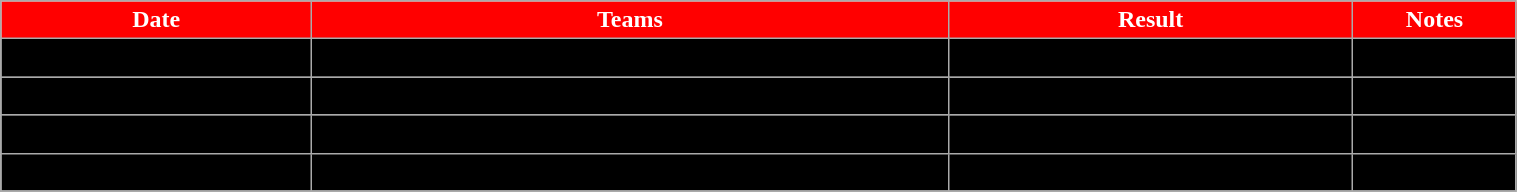<table class="wikitable" width="80%">
<tr align="center">
<th style="background:red;color:#FFFFFF;">Date</th>
<th style="background:red;color:#FFFFFF;">Teams</th>
<th style="background:red;color:#FFFFFF;">Result</th>
<th style="background:red;color:#FFFFFF;">Notes</th>
</tr>
<tr align="center" bgcolor=" ">
<td>November 9</td>
<td>Russia vs. Czech Republic</td>
<td>Russia, 1-0</td>
<td></td>
</tr>
<tr align="center" bgcolor=" ">
<td>November 9</td>
<td>Japan vs. Norway</td>
<td>Norway, 4-3 SO</td>
<td></td>
</tr>
<tr align="center" bgcolor=" ">
<td>November 9</td>
<td>Switzerland vs. France</td>
<td>Switzerland, 2-1</td>
<td></td>
</tr>
<tr align="center" bgcolor=" ">
<td>November 9</td>
<td>Slovakia vs. Germany</td>
<td>Germany, 3-0</td>
<td></td>
</tr>
<tr align="center" bgcolor=" ">
</tr>
</table>
